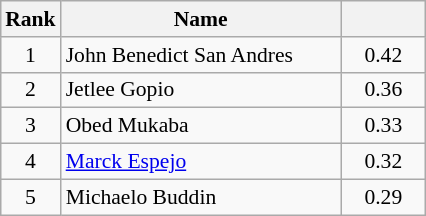<table class="wikitable" style="margin:0.5em auto;font-size:90%">
<tr>
<th width=30>Rank</th>
<th width=180>Name</th>
<th width=50></th>
</tr>
<tr>
<td align=center>1</td>
<td align=left> John Benedict San Andres</td>
<td align=center>0.42</td>
</tr>
<tr>
<td align=center>2</td>
<td align=left> Jetlee Gopio</td>
<td align=center>0.36</td>
</tr>
<tr>
<td align=center>3</td>
<td align=left> Obed Mukaba</td>
<td align=center>0.33</td>
</tr>
<tr>
<td align=center>4</td>
<td align=left> <a href='#'>Marck Espejo</a></td>
<td align=center>0.32</td>
</tr>
<tr>
<td align=center>5</td>
<td align=left> Michaelo Buddin</td>
<td align=center>0.29</td>
</tr>
</table>
